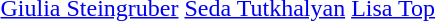<table>
<tr>
<td><strong></strong> <br> <a href='#'>Giulia Steingruber</a></td>
<td><strong></strong> <br> <a href='#'>Seda Tutkhalyan</a></td>
<td><strong></strong> <br> <a href='#'>Lisa Top</a></td>
</tr>
</table>
